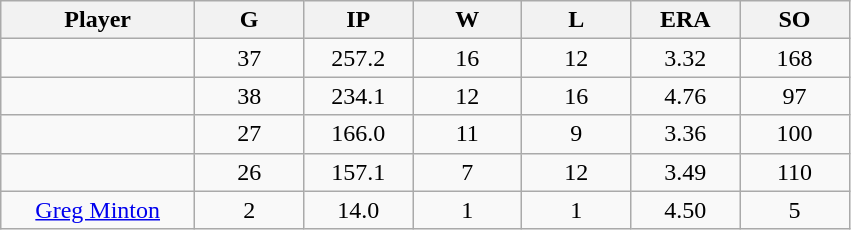<table class="wikitable sortable">
<tr>
<th bgcolor="#DDDDFF" width="16%">Player</th>
<th bgcolor="#DDDDFF" width="9%">G</th>
<th bgcolor="#DDDDFF" width="9%">IP</th>
<th bgcolor="#DDDDFF" width="9%">W</th>
<th bgcolor="#DDDDFF" width="9%">L</th>
<th bgcolor="#DDDDFF" width="9%">ERA</th>
<th bgcolor="#DDDDFF" width="9%">SO</th>
</tr>
<tr align="center">
<td></td>
<td>37</td>
<td>257.2</td>
<td>16</td>
<td>12</td>
<td>3.32</td>
<td>168</td>
</tr>
<tr align="center">
<td></td>
<td>38</td>
<td>234.1</td>
<td>12</td>
<td>16</td>
<td>4.76</td>
<td>97</td>
</tr>
<tr align="center">
<td></td>
<td>27</td>
<td>166.0</td>
<td>11</td>
<td>9</td>
<td>3.36</td>
<td>100</td>
</tr>
<tr align="center">
<td></td>
<td>26</td>
<td>157.1</td>
<td>7</td>
<td>12</td>
<td>3.49</td>
<td>110</td>
</tr>
<tr align="center">
<td><a href='#'>Greg Minton</a></td>
<td>2</td>
<td>14.0</td>
<td>1</td>
<td>1</td>
<td>4.50</td>
<td>5</td>
</tr>
</table>
